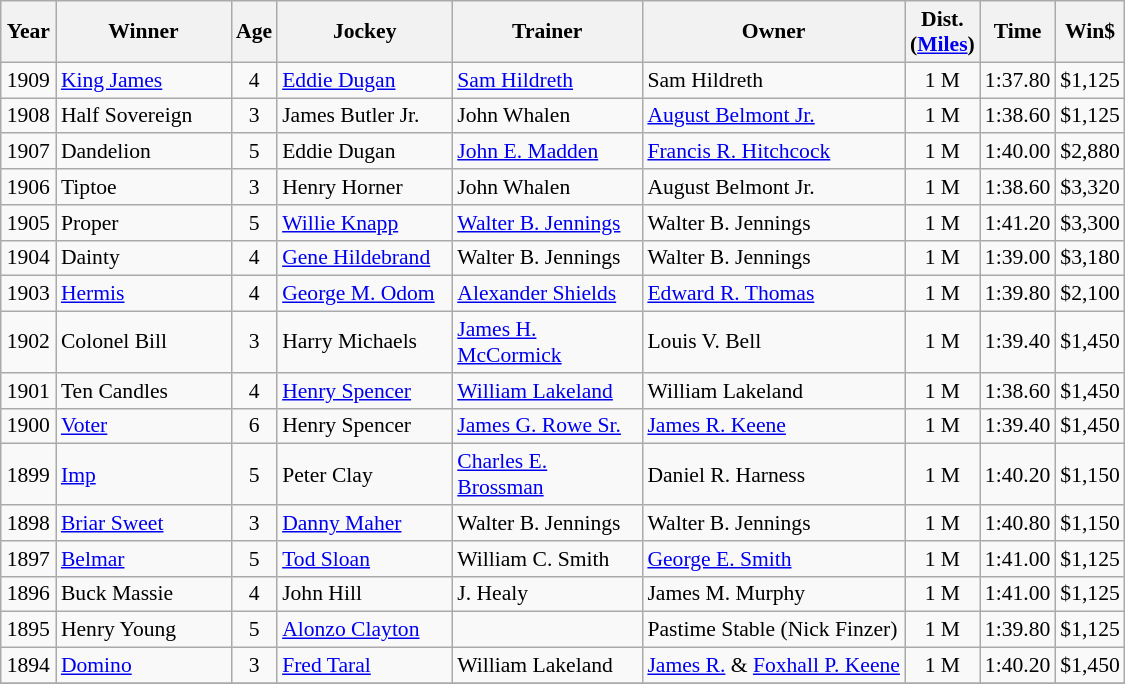<table class="wikitable sortable" style="font-size:90%">
<tr>
<th style="width:30px">Year<br></th>
<th style="width:110px">Winner<br></th>
<th style="width:20px">Age<br></th>
<th style="width:110px">Jockey<br></th>
<th style="width:120px">Trainer<br></th>
<th>Owner<br></th>
<th style="width:25px">Dist.<br> <span>(<a href='#'>Miles</a>)</span></th>
<th style="width:25px">Time<br></th>
<th style="width:25px">Win$</th>
</tr>
<tr>
<td align=center>1909</td>
<td><a href='#'>King James</a></td>
<td align=center>4</td>
<td><a href='#'>Eddie Dugan</a></td>
<td><a href='#'>Sam Hildreth</a></td>
<td>Sam Hildreth</td>
<td align=center>1 M</td>
<td align=center>1:37.80</td>
<td align=center>$1,125</td>
</tr>
<tr>
<td align=center>1908</td>
<td>Half Sovereign</td>
<td align=center>3</td>
<td>James Butler Jr.</td>
<td>John Whalen</td>
<td><a href='#'>August Belmont Jr.</a></td>
<td align=center>1 M</td>
<td align=center>1:38.60</td>
<td align=center>$1,125</td>
</tr>
<tr>
<td align=center>1907</td>
<td>Dandelion</td>
<td align=center>5</td>
<td>Eddie Dugan</td>
<td><a href='#'>John E. Madden</a></td>
<td><a href='#'>Francis R. Hitchcock</a></td>
<td align=center>1 M</td>
<td align=center>1:40.00</td>
<td align=center>$2,880</td>
</tr>
<tr>
<td align=center>1906</td>
<td>Tiptoe</td>
<td align=center>3</td>
<td>Henry Horner</td>
<td>John Whalen</td>
<td>August Belmont Jr.</td>
<td align=center>1 M</td>
<td align=center>1:38.60</td>
<td align=center>$3,320</td>
</tr>
<tr>
<td align=center>1905</td>
<td>Proper</td>
<td align=center>5</td>
<td><a href='#'>Willie Knapp</a></td>
<td><a href='#'>Walter B. Jennings</a></td>
<td>Walter B. Jennings</td>
<td align=center>1 M</td>
<td align=center>1:41.20</td>
<td align=center>$3,300</td>
</tr>
<tr>
<td align=center>1904</td>
<td>Dainty</td>
<td align=center>4</td>
<td><a href='#'>Gene Hildebrand</a></td>
<td>Walter B. Jennings</td>
<td>Walter B. Jennings</td>
<td align=center>1 M</td>
<td align=center>1:39.00</td>
<td align=center>$3,180</td>
</tr>
<tr>
<td align=center>1903</td>
<td><a href='#'>Hermis</a></td>
<td align=center>4</td>
<td><a href='#'>George M. Odom</a></td>
<td><a href='#'>Alexander Shields</a></td>
<td><a href='#'>Edward R. Thomas</a></td>
<td align=center>1 M</td>
<td align=center>1:39.80</td>
<td align=center>$2,100</td>
</tr>
<tr>
<td align=center>1902</td>
<td>Colonel Bill</td>
<td align=center>3</td>
<td>Harry Michaels</td>
<td><a href='#'>James H. McCormick</a></td>
<td>Louis V. Bell</td>
<td align=center>1 M</td>
<td align=center>1:39.40</td>
<td align=center>$1,450</td>
</tr>
<tr>
<td align=center>1901</td>
<td>Ten Candles</td>
<td align=center>4</td>
<td><a href='#'>Henry Spencer</a></td>
<td><a href='#'>William Lakeland</a></td>
<td>William Lakeland</td>
<td align=center>1 M</td>
<td align=center>1:38.60</td>
<td align=center>$1,450</td>
</tr>
<tr>
<td align=center>1900</td>
<td><a href='#'>Voter</a></td>
<td align=center>6</td>
<td>Henry Spencer</td>
<td><a href='#'>James G. Rowe Sr.</a></td>
<td><a href='#'>James R. Keene</a></td>
<td align=center>1 M</td>
<td align=center>1:39.40</td>
<td align=center>$1,450</td>
</tr>
<tr>
<td align=center>1899</td>
<td><a href='#'>Imp</a></td>
<td align=center>5</td>
<td>Peter Clay</td>
<td><a href='#'>Charles E. Brossman</a></td>
<td>Daniel R. Harness</td>
<td align=center>1 M</td>
<td align=center>1:40.20</td>
<td align=center>$1,150</td>
</tr>
<tr>
<td align=center>1898</td>
<td><a href='#'>Briar Sweet</a></td>
<td align=center>3</td>
<td><a href='#'>Danny Maher</a></td>
<td>Walter B. Jennings</td>
<td>Walter B. Jennings</td>
<td align=center>1 M</td>
<td align=center>1:40.80</td>
<td align=center>$1,150</td>
</tr>
<tr>
<td align=center>1897</td>
<td><a href='#'>Belmar</a></td>
<td align=center>5</td>
<td><a href='#'>Tod Sloan</a></td>
<td>William C. Smith</td>
<td><a href='#'>George E. Smith</a></td>
<td align=center>1 M</td>
<td align=center>1:41.00</td>
<td align=center>$1,125</td>
</tr>
<tr>
<td align=center>1896</td>
<td>Buck Massie</td>
<td align=center>4</td>
<td>John Hill</td>
<td>J. Healy</td>
<td>James M. Murphy</td>
<td align=center>1 M</td>
<td align=center>1:41.00</td>
<td align=center>$1,125</td>
</tr>
<tr>
<td align=center>1895</td>
<td>Henry Young</td>
<td align=center>5</td>
<td><a href='#'>Alonzo Clayton</a></td>
<td></td>
<td>Pastime Stable (Nick Finzer)</td>
<td align=center>1 M</td>
<td align=center>1:39.80</td>
<td align=center>$1,125</td>
</tr>
<tr>
<td align=center>1894</td>
<td><a href='#'>Domino</a></td>
<td align=center>3</td>
<td><a href='#'>Fred Taral</a></td>
<td>William Lakeland</td>
<td><a href='#'>James R.</a> & <a href='#'>Foxhall P. Keene</a></td>
<td align=center>1 M</td>
<td align=center>1:40.20</td>
<td align=center>$1,450</td>
</tr>
<tr>
</tr>
</table>
